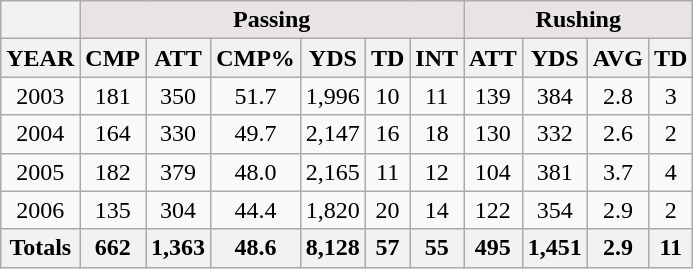<table class=wikitable style="text-align:center">
<tr>
<th></th>
<th colspan="6" style="background:#e7e3e7;">Passing</th>
<th colspan="4" style="background:#e7e3e7;">Rushing</th>
</tr>
<tr>
<th>YEAR</th>
<th>CMP</th>
<th>ATT</th>
<th>CMP%</th>
<th>YDS</th>
<th>TD</th>
<th>INT</th>
<th>ATT</th>
<th>YDS</th>
<th>AVG</th>
<th>TD</th>
</tr>
<tr>
<td>2003</td>
<td>181</td>
<td>350</td>
<td>51.7</td>
<td>1,996</td>
<td>10</td>
<td>11</td>
<td>139</td>
<td>384</td>
<td>2.8</td>
<td>3</td>
</tr>
<tr>
<td>2004</td>
<td>164</td>
<td>330</td>
<td>49.7</td>
<td>2,147</td>
<td>16</td>
<td>18</td>
<td>130</td>
<td>332</td>
<td>2.6</td>
<td>2</td>
</tr>
<tr>
<td>2005</td>
<td>182</td>
<td>379</td>
<td>48.0</td>
<td>2,165</td>
<td>11</td>
<td>12</td>
<td>104</td>
<td>381</td>
<td>3.7</td>
<td>4</td>
</tr>
<tr>
<td>2006</td>
<td>135</td>
<td>304</td>
<td>44.4</td>
<td>1,820</td>
<td>20</td>
<td>14</td>
<td>122</td>
<td>354</td>
<td>2.9</td>
<td>2</td>
</tr>
<tr>
<th>Totals</th>
<th>662</th>
<th>1,363</th>
<th>48.6</th>
<th>8,128</th>
<th>57</th>
<th>55</th>
<th>495</th>
<th>1,451</th>
<th>2.9</th>
<th>11</th>
</tr>
</table>
